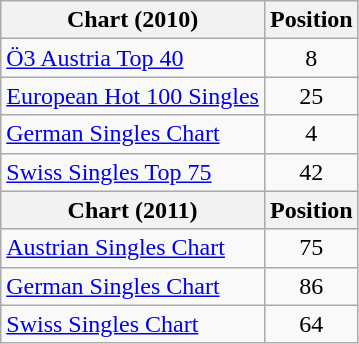<table class="wikitable">
<tr>
<th>Chart (2010)</th>
<th>Position</th>
</tr>
<tr>
<td><a href='#'>Ö3 Austria Top 40</a></td>
<td style="text-align:center;">8</td>
</tr>
<tr>
<td><a href='#'>European Hot 100 Singles</a></td>
<td style="text-align:center;">25</td>
</tr>
<tr>
<td><a href='#'>German Singles Chart</a></td>
<td style="text-align:center;">4</td>
</tr>
<tr>
<td><a href='#'>Swiss Singles Top 75</a></td>
<td style="text-align:center;">42</td>
</tr>
<tr>
<th>Chart (2011)</th>
<th>Position</th>
</tr>
<tr>
<td><a href='#'>Austrian Singles Chart</a></td>
<td style="text-align:center;">75</td>
</tr>
<tr>
<td><a href='#'>German Singles Chart</a></td>
<td style="text-align:center;">86</td>
</tr>
<tr>
<td><a href='#'>Swiss Singles Chart</a></td>
<td style="text-align:center;">64</td>
</tr>
</table>
